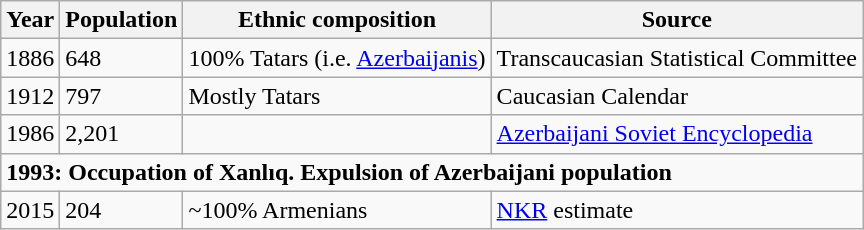<table class="wikitable">
<tr>
<th>Year</th>
<th>Population</th>
<th>Ethnic composition</th>
<th>Source</th>
</tr>
<tr>
<td>1886</td>
<td>648</td>
<td>100% Tatars (i.e. <a href='#'>Azerbaijanis</a>)</td>
<td>Transcaucasian Statistical Committee</td>
</tr>
<tr>
<td>1912</td>
<td>797</td>
<td>Mostly Tatars</td>
<td>Caucasian Calendar</td>
</tr>
<tr>
<td>1986</td>
<td>2,201</td>
<td></td>
<td><a href='#'>Azerbaijani Soviet Encyclopedia</a></td>
</tr>
<tr>
<td colspan="12"><strong>1993: Occupation of Xanlıq. Expulsion of Azerbaijani population</strong></td>
</tr>
<tr>
<td>2015</td>
<td>204</td>
<td>~100% Armenians</td>
<td><a href='#'>NKR</a> estimate</td>
</tr>
</table>
